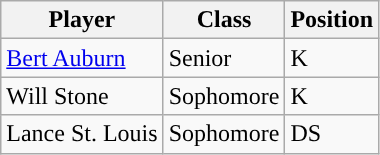<table class="wikitable">
<tr>
<th style="text-align:center; ">Player</th>
<th style="text-align:center; ">Class</th>
<th style="text-align:center; ">Position</th>
</tr>
<tr>
<td><a href='#'>Bert Auburn</a></td>
<td>Senior</td>
<td>K</td>
</tr>
<tr>
<td>Will Stone</td>
<td>Sophomore</td>
<td>K</td>
</tr>
<tr>
<td>Lance St. Louis</td>
<td>Sophomore</td>
<td>DS</td>
</tr>
</table>
